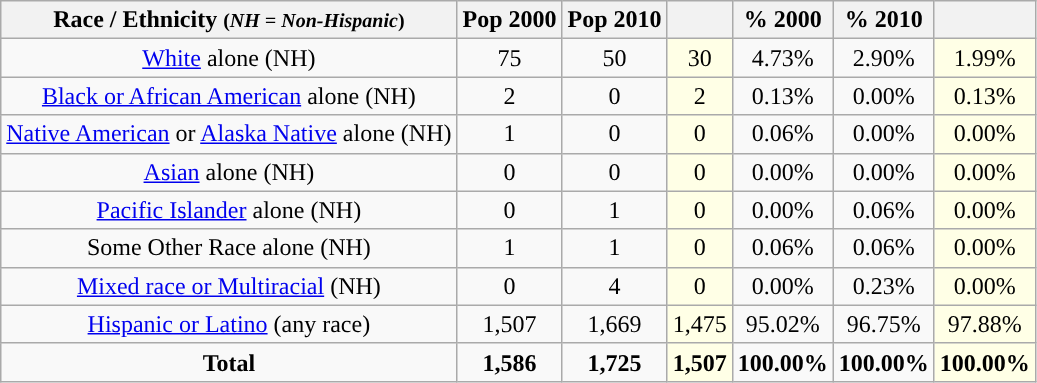<table class="wikitable" style="text-align:center;">
<tr>
<th>Race / Ethnicity <small>(<em>NH = Non-Hispanic</em>)</small></th>
<th>Pop 2000</th>
<th>Pop 2010</th>
<th></th>
<th>% 2000</th>
<th>% 2010</th>
<th></th>
</tr>
<tr>
<td><a href='#'>White</a> alone (NH)</td>
<td>75</td>
<td>50</td>
<td style='background: #ffffe6;'>30</td>
<td>4.73%</td>
<td>2.90%</td>
<td style='background: #ffffe6;'>1.99%</td>
</tr>
<tr>
<td><a href='#'>Black or African American</a> alone (NH)</td>
<td>2</td>
<td>0</td>
<td style='background: #ffffe6;'>2</td>
<td>0.13%</td>
<td>0.00%</td>
<td style='background: #ffffe6;'>0.13%</td>
</tr>
<tr>
<td><a href='#'>Native American</a> or <a href='#'>Alaska Native</a> alone (NH)</td>
<td>1</td>
<td>0</td>
<td style='background: #ffffe6;'>0</td>
<td>0.06%</td>
<td>0.00%</td>
<td style='background: #ffffe6;'>0.00%</td>
</tr>
<tr>
<td><a href='#'>Asian</a> alone (NH)</td>
<td>0</td>
<td>0</td>
<td style='background: #ffffe6;'>0</td>
<td>0.00%</td>
<td>0.00%</td>
<td style='background: #ffffe6;'>0.00%</td>
</tr>
<tr>
<td><a href='#'>Pacific Islander</a> alone (NH)</td>
<td>0</td>
<td>1</td>
<td style='background: #ffffe6;'>0</td>
<td>0.00%</td>
<td>0.06%</td>
<td style='background: #ffffe6;'>0.00%</td>
</tr>
<tr>
<td>Some Other Race alone (NH)</td>
<td>1</td>
<td>1</td>
<td style='background: #ffffe6;'>0</td>
<td>0.06%</td>
<td>0.06%</td>
<td style='background: #ffffe6;'>0.00%</td>
</tr>
<tr>
<td><a href='#'>Mixed race or Multiracial</a> (NH)</td>
<td>0</td>
<td>4</td>
<td style='background: #ffffe6;'>0</td>
<td>0.00%</td>
<td>0.23%</td>
<td style='background: #ffffe6;'>0.00%</td>
</tr>
<tr>
<td><a href='#'>Hispanic or Latino</a> (any race)</td>
<td>1,507</td>
<td>1,669</td>
<td style='background: #ffffe6;'>1,475</td>
<td>95.02%</td>
<td>96.75%</td>
<td style='background: #ffffe6;'>97.88%</td>
</tr>
<tr>
<td><strong>Total</strong></td>
<td><strong>1,586</strong></td>
<td><strong>1,725</strong></td>
<td style='background: #ffffe6;'><strong>1,507</strong></td>
<td><strong>100.00%</strong></td>
<td><strong>100.00%</strong></td>
<td style='background: #ffffe6;'><strong>100.00%</strong></td>
</tr>
</table>
